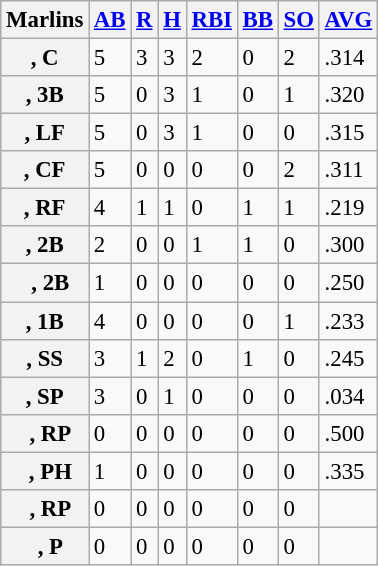<table class="wikitable sortable plainrowheaders" style="font-size:95%;">
<tr>
<th>Marlins</th>
<th scope="col"><a href='#'>AB</a></th>
<th scope="col"><a href='#'>R</a></th>
<th scope="col"><a href='#'>H</a></th>
<th scope="col"><a href='#'>RBI</a></th>
<th scope="col"><a href='#'>BB</a></th>
<th scope="col"><a href='#'>SO</a></th>
<th scope="col"><a href='#'>AVG</a></th>
</tr>
<tr>
<th scope="row">, C</th>
<td>5</td>
<td>3</td>
<td>3</td>
<td>2</td>
<td>0</td>
<td>2</td>
<td>.314</td>
</tr>
<tr>
<th scope="row">, 3B</th>
<td>5</td>
<td>0</td>
<td>3</td>
<td>1</td>
<td>0</td>
<td>1</td>
<td>.320</td>
</tr>
<tr>
<th scope="row">, LF</th>
<td>5</td>
<td>0</td>
<td>3</td>
<td>1</td>
<td>0</td>
<td>0</td>
<td>.315</td>
</tr>
<tr>
<th scope="row">, CF</th>
<td>5</td>
<td>0</td>
<td>0</td>
<td>0</td>
<td>0</td>
<td>2</td>
<td>.311</td>
</tr>
<tr>
<th scope="row">, RF</th>
<td>4</td>
<td>1</td>
<td>1</td>
<td>0</td>
<td>1</td>
<td>1</td>
<td>.219</td>
</tr>
<tr>
<th scope="row">, 2B</th>
<td>2</td>
<td>0</td>
<td>0</td>
<td>1</td>
<td>1</td>
<td>0</td>
<td>.300</td>
</tr>
<tr>
<th scope="row">  , 2B</th>
<td>1</td>
<td>0</td>
<td>0</td>
<td>0</td>
<td>0</td>
<td>0</td>
<td>.250</td>
</tr>
<tr>
<th scope="row">, 1B</th>
<td>4</td>
<td>0</td>
<td>0</td>
<td>0</td>
<td>0</td>
<td>1</td>
<td>.233</td>
</tr>
<tr>
<th scope="row">, SS</th>
<td>3</td>
<td>1</td>
<td>2</td>
<td>0</td>
<td>1</td>
<td>0</td>
<td>.245</td>
</tr>
<tr>
<th scope="row">, SP</th>
<td>3</td>
<td>0</td>
<td>1</td>
<td>0</td>
<td>0</td>
<td>0</td>
<td>.034</td>
</tr>
<tr>
<th scope="row">  , RP</th>
<td>0</td>
<td>0</td>
<td>0</td>
<td>0</td>
<td>0</td>
<td>0</td>
<td>.500</td>
</tr>
<tr>
<th scope="row">  , PH</th>
<td>1</td>
<td>0</td>
<td>0</td>
<td>0</td>
<td>0</td>
<td>0</td>
<td>.335</td>
</tr>
<tr>
<th scope="row">  , RP</th>
<td>0</td>
<td>0</td>
<td>0</td>
<td>0</td>
<td>0</td>
<td>0</td>
<td></td>
</tr>
<tr>
<th scope="row">  , P</th>
<td>0</td>
<td>0</td>
<td>0</td>
<td>0</td>
<td>0</td>
<td>0</td>
<td></td>
</tr>
</table>
